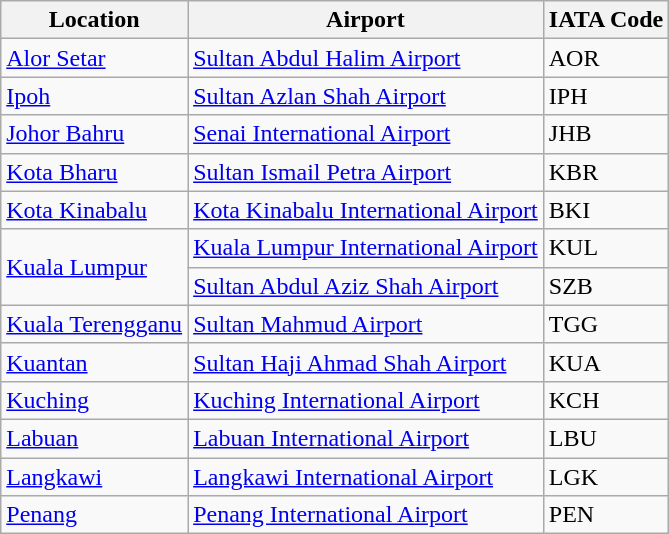<table class="wikitable">
<tr>
<th>Location</th>
<th>Airport</th>
<th>IATA Code</th>
</tr>
<tr>
<td><a href='#'>Alor Setar</a></td>
<td><a href='#'>Sultan Abdul Halim Airport</a></td>
<td>AOR</td>
</tr>
<tr>
<td><a href='#'>Ipoh</a></td>
<td><a href='#'>Sultan Azlan Shah Airport</a></td>
<td>IPH</td>
</tr>
<tr>
<td><a href='#'>Johor Bahru</a></td>
<td><a href='#'>Senai International Airport</a></td>
<td>JHB</td>
</tr>
<tr>
<td><a href='#'>Kota Bharu</a></td>
<td><a href='#'>Sultan Ismail Petra Airport</a></td>
<td>KBR</td>
</tr>
<tr>
<td><a href='#'>Kota Kinabalu</a></td>
<td><a href='#'>Kota Kinabalu International Airport</a></td>
<td>BKI</td>
</tr>
<tr>
<td rowspan="2"><a href='#'>Kuala Lumpur</a></td>
<td><a href='#'>Kuala Lumpur International Airport</a></td>
<td>KUL</td>
</tr>
<tr>
<td><a href='#'>Sultan Abdul Aziz Shah Airport</a></td>
<td>SZB</td>
</tr>
<tr>
<td><a href='#'>Kuala Terengganu</a></td>
<td><a href='#'>Sultan Mahmud Airport</a></td>
<td>TGG</td>
</tr>
<tr>
<td><a href='#'>Kuantan</a></td>
<td><a href='#'>Sultan Haji Ahmad Shah Airport</a></td>
<td>KUA</td>
</tr>
<tr>
<td><a href='#'>Kuching</a></td>
<td><a href='#'>Kuching International Airport</a></td>
<td>KCH</td>
</tr>
<tr>
<td><a href='#'>Labuan</a></td>
<td><a href='#'>Labuan International Airport</a></td>
<td>LBU</td>
</tr>
<tr>
<td><a href='#'>Langkawi</a></td>
<td><a href='#'>Langkawi International Airport</a></td>
<td>LGK</td>
</tr>
<tr>
<td><a href='#'>Penang</a></td>
<td><a href='#'>Penang International Airport</a></td>
<td>PEN</td>
</tr>
</table>
